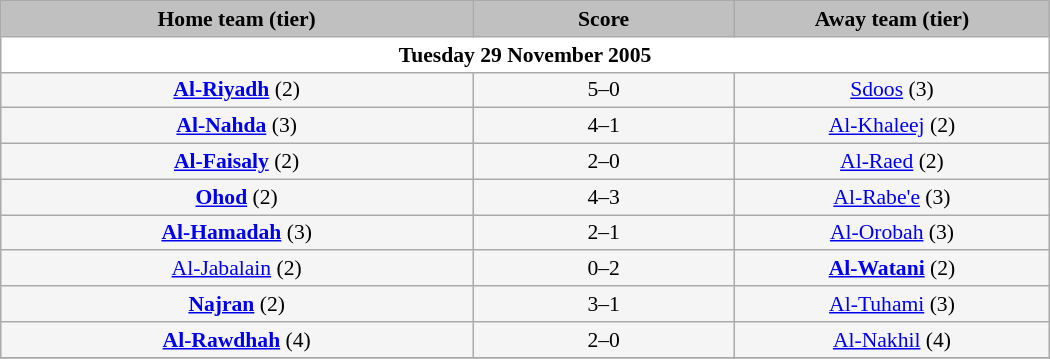<table class="wikitable" style="width: 700px; background:WhiteSmoke; text-align:center; font-size:90%">
<tr>
<td scope="col" style="width: 45%; background:silver;"><strong>Home team (tier)</strong></td>
<td scope="col" style="width: 25%; background:silver;"><strong>Score</strong></td>
<td scope="col" style="width: 45%; background:silver;"><strong>Away team (tier)</strong></td>
</tr>
<tr>
<td colspan="5" style= background:White><strong>Tuesday 29 November 2005</strong></td>
</tr>
<tr>
<td><strong><a href='#'>Al-Riyadh</a></strong> (2)</td>
<td>5–0</td>
<td><a href='#'>Sdoos</a> (3)</td>
</tr>
<tr>
<td><strong><a href='#'>Al-Nahda</a></strong> (3)</td>
<td>4–1</td>
<td><a href='#'>Al-Khaleej</a> (2)</td>
</tr>
<tr>
<td><strong><a href='#'>Al-Faisaly</a></strong> (2)</td>
<td>2–0</td>
<td><a href='#'>Al-Raed</a> (2)</td>
</tr>
<tr>
<td><strong><a href='#'>Ohod</a></strong> (2)</td>
<td>4–3</td>
<td><a href='#'>Al-Rabe'e</a> (3)</td>
</tr>
<tr>
<td><strong><a href='#'>Al-Hamadah</a></strong> (3)</td>
<td>2–1</td>
<td><a href='#'>Al-Orobah</a> (3)</td>
</tr>
<tr>
<td><a href='#'>Al-Jabalain</a> (2)</td>
<td>0–2</td>
<td><strong><a href='#'>Al-Watani</a></strong> (2)</td>
</tr>
<tr>
<td><strong><a href='#'>Najran</a></strong> (2)</td>
<td>3–1</td>
<td><a href='#'>Al-Tuhami</a> (3)</td>
</tr>
<tr>
<td><strong><a href='#'>Al-Rawdhah</a></strong> (4)</td>
<td>2–0</td>
<td><a href='#'>Al-Nakhil</a> (4)</td>
</tr>
<tr>
</tr>
</table>
